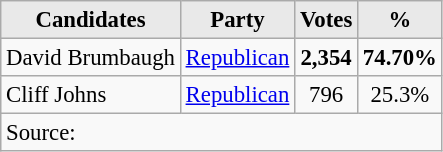<table class=wikitable style="font-size:95%; text-align:right;">
<tr>
<th style="background-color:#E9E9E9" align=center>Candidates</th>
<th style="background-color:#E9E9E9" align=center>Party</th>
<th style="background-color:#E9E9E9" align=center>Votes</th>
<th style="background-color:#E9E9E9" align=center>%</th>
</tr>
<tr>
<td align=left>David Brumbaugh</td>
<td align=center><a href='#'>Republican</a></td>
<td align=center><strong>2,354</strong></td>
<td align=center><strong>74.70%</strong></td>
</tr>
<tr>
<td align=left>Cliff Johns</td>
<td align=center><a href='#'>Republican</a></td>
<td align=center>796</td>
<td align=center>25.3%</td>
</tr>
<tr>
<td align="left" colspan=6>Source:  </td>
</tr>
</table>
